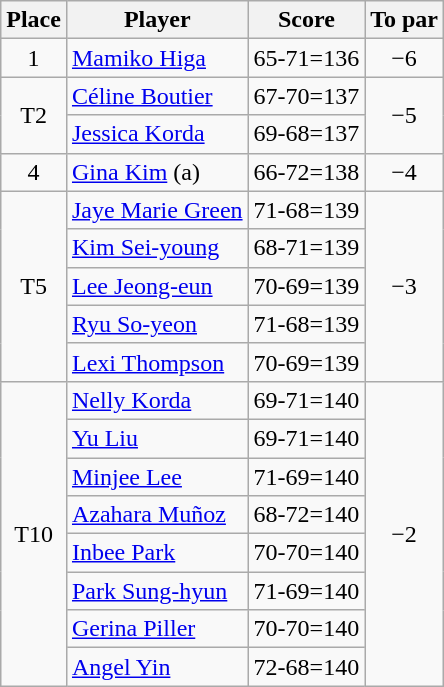<table class="wikitable">
<tr>
<th>Place</th>
<th>Player</th>
<th>Score</th>
<th>To par</th>
</tr>
<tr>
<td align=center>1</td>
<td> <a href='#'>Mamiko Higa</a></td>
<td>65-71=136</td>
<td align=center>−6</td>
</tr>
<tr>
<td align=center rowspan=2>T2</td>
<td> <a href='#'>Céline Boutier</a></td>
<td>67-70=137</td>
<td align=center rowspan=2>−5</td>
</tr>
<tr>
<td> <a href='#'>Jessica Korda</a></td>
<td>69-68=137</td>
</tr>
<tr>
<td align=center>4</td>
<td> <a href='#'>Gina Kim</a> (a)</td>
<td>66-72=138</td>
<td align=center>−4</td>
</tr>
<tr>
<td align=center rowspan=5>T5</td>
<td> <a href='#'>Jaye Marie Green</a></td>
<td>71-68=139</td>
<td align=center rowspan=5>−3</td>
</tr>
<tr>
<td> <a href='#'>Kim Sei-young</a></td>
<td>68-71=139</td>
</tr>
<tr>
<td> <a href='#'>Lee Jeong-eun</a></td>
<td>70-69=139</td>
</tr>
<tr>
<td> <a href='#'>Ryu So-yeon</a></td>
<td>71-68=139</td>
</tr>
<tr>
<td> <a href='#'>Lexi Thompson</a></td>
<td>70-69=139</td>
</tr>
<tr>
<td align=center rowspan=8>T10</td>
<td> <a href='#'>Nelly Korda</a></td>
<td>69-71=140</td>
<td align=center rowspan=8>−2</td>
</tr>
<tr>
<td> <a href='#'>Yu Liu</a></td>
<td>69-71=140</td>
</tr>
<tr>
<td> <a href='#'>Minjee Lee</a></td>
<td>71-69=140</td>
</tr>
<tr>
<td> <a href='#'>Azahara Muñoz</a></td>
<td>68-72=140</td>
</tr>
<tr>
<td> <a href='#'>Inbee Park</a></td>
<td>70-70=140</td>
</tr>
<tr>
<td> <a href='#'>Park Sung-hyun</a></td>
<td>71-69=140</td>
</tr>
<tr>
<td> <a href='#'>Gerina Piller</a></td>
<td>70-70=140</td>
</tr>
<tr>
<td> <a href='#'>Angel Yin</a></td>
<td>72-68=140</td>
</tr>
</table>
